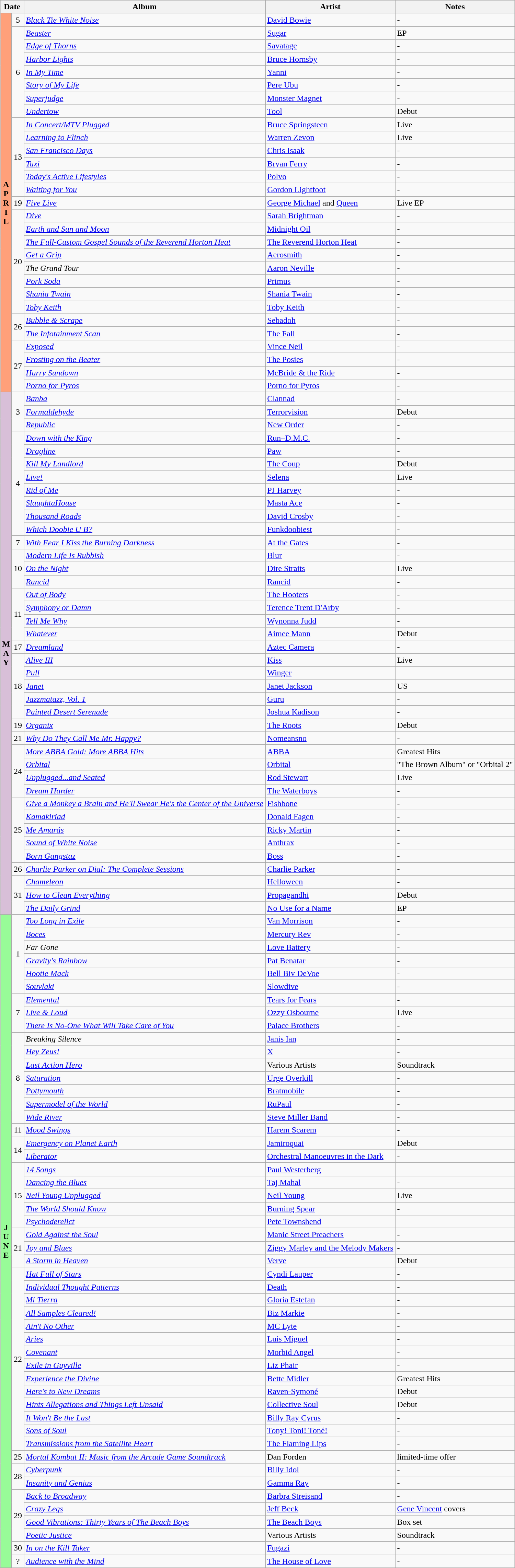<table class="wikitable">
<tr>
<th colspan="2">Date</th>
<th>Album</th>
<th>Artist</th>
<th>Notes</th>
</tr>
<tr>
<td rowspan="29" style="background:#FFA07A; textcolor:#000;" valign="center" align="center"><strong>A<br>P<br>R<br>I<br>L</strong></td>
<td rowspan="1" align="center">5</td>
<td><em><a href='#'>Black Tie White Noise</a></em></td>
<td><a href='#'>David Bowie</a></td>
<td>-</td>
</tr>
<tr>
<td rowspan="7" align="center">6</td>
<td><em><a href='#'>Beaster</a></em></td>
<td><a href='#'>Sugar</a></td>
<td>EP</td>
</tr>
<tr>
<td><em><a href='#'>Edge of Thorns</a></em></td>
<td><a href='#'>Savatage</a></td>
<td>-</td>
</tr>
<tr>
<td><em><a href='#'>Harbor Lights</a></em></td>
<td><a href='#'>Bruce Hornsby</a></td>
<td>-</td>
</tr>
<tr>
<td><em><a href='#'>In My Time</a></em></td>
<td><a href='#'>Yanni</a></td>
<td>-</td>
</tr>
<tr>
<td><em><a href='#'>Story of My Life</a></em></td>
<td><a href='#'>Pere Ubu</a></td>
<td>-</td>
</tr>
<tr>
<td><em><a href='#'>Superjudge</a></em></td>
<td><a href='#'>Monster Magnet</a></td>
<td>-</td>
</tr>
<tr>
<td><em><a href='#'>Undertow</a></em></td>
<td><a href='#'>Tool</a></td>
<td>Debut</td>
</tr>
<tr>
<td rowspan="6" align="center">13</td>
<td><em><a href='#'>In Concert/MTV Plugged</a></em></td>
<td><a href='#'>Bruce Springsteen</a></td>
<td>Live</td>
</tr>
<tr>
<td><em><a href='#'>Learning to Flinch</a></em></td>
<td><a href='#'>Warren Zevon</a></td>
<td>Live</td>
</tr>
<tr>
<td><em><a href='#'>San Francisco Days</a></em></td>
<td><a href='#'>Chris Isaak</a></td>
<td>-</td>
</tr>
<tr>
<td><em><a href='#'>Taxi</a></em></td>
<td><a href='#'>Bryan Ferry</a></td>
<td>-</td>
</tr>
<tr>
<td><em><a href='#'>Today's Active Lifestyles</a></em></td>
<td><a href='#'>Polvo</a></td>
<td>-</td>
</tr>
<tr>
<td><em><a href='#'>Waiting for You</a></em></td>
<td><a href='#'>Gordon Lightfoot</a></td>
<td>-</td>
</tr>
<tr>
<td align="center">19</td>
<td><em><a href='#'>Five Live</a></em></td>
<td><a href='#'>George Michael</a> and <a href='#'>Queen</a></td>
<td>Live EP</td>
</tr>
<tr>
<td rowspan="8" align="center">20</td>
<td><em><a href='#'>Dive</a></em></td>
<td><a href='#'>Sarah Brightman</a></td>
<td>-</td>
</tr>
<tr>
<td><em><a href='#'>Earth and Sun and Moon</a></em></td>
<td><a href='#'>Midnight Oil</a></td>
<td>-</td>
</tr>
<tr>
<td><em><a href='#'>The Full-Custom Gospel Sounds of the Reverend Horton Heat</a></em></td>
<td><a href='#'>The Reverend Horton Heat</a></td>
<td>-</td>
</tr>
<tr>
<td><em><a href='#'>Get a Grip</a></em></td>
<td><a href='#'>Aerosmith</a></td>
<td>-</td>
</tr>
<tr>
<td><em>The Grand Tour</em></td>
<td><a href='#'>Aaron Neville</a></td>
<td>-</td>
</tr>
<tr>
<td><em><a href='#'>Pork Soda</a></em></td>
<td><a href='#'>Primus</a></td>
<td>-</td>
</tr>
<tr>
<td><em><a href='#'>Shania Twain</a></em></td>
<td><a href='#'>Shania Twain</a></td>
<td>-</td>
</tr>
<tr>
<td><em><a href='#'>Toby Keith</a></em></td>
<td><a href='#'>Toby Keith</a></td>
<td>-</td>
</tr>
<tr>
<td rowspan="2" align="center">26</td>
<td><em><a href='#'>Bubble & Scrape</a></em></td>
<td><a href='#'>Sebadoh</a></td>
<td>-</td>
</tr>
<tr>
<td><em><a href='#'>The Infotainment Scan</a></em></td>
<td><a href='#'>The Fall</a></td>
<td>-</td>
</tr>
<tr>
<td rowspan="4" align="center">27</td>
<td><em><a href='#'>Exposed</a></em></td>
<td><a href='#'>Vince Neil</a></td>
<td>-</td>
</tr>
<tr>
<td><em><a href='#'>Frosting on the Beater</a></em></td>
<td><a href='#'>The Posies</a></td>
<td>-</td>
</tr>
<tr>
<td><em><a href='#'>Hurry Sundown</a></em></td>
<td><a href='#'>McBride & the Ride</a></td>
<td>-</td>
</tr>
<tr>
<td><em><a href='#'>Porno for Pyros</a></em></td>
<td><a href='#'>Porno for Pyros</a></td>
<td>-</td>
</tr>
<tr>
<td rowspan="40" valign="center" align="center" style="background:#D8BFD8; textcolor:#000;"><strong>M<br>A<br>Y</strong></td>
<td rowspan="3" align="center">3</td>
<td><em><a href='#'>Banba</a></em></td>
<td><a href='#'>Clannad</a></td>
<td>-</td>
</tr>
<tr>
<td><em><a href='#'>Formaldehyde</a></em></td>
<td><a href='#'>Terrorvision</a></td>
<td>Debut</td>
</tr>
<tr>
<td><em><a href='#'>Republic</a></em></td>
<td><a href='#'>New Order</a></td>
<td>-</td>
</tr>
<tr>
<td rowspan="8" align="center">4</td>
<td><em><a href='#'>Down with the King</a></em></td>
<td><a href='#'>Run–D.M.C.</a></td>
<td>-</td>
</tr>
<tr>
<td><em><a href='#'>Dragline</a></em></td>
<td><a href='#'>Paw</a></td>
<td>-</td>
</tr>
<tr>
<td><em><a href='#'>Kill My Landlord</a></em></td>
<td><a href='#'>The Coup</a></td>
<td>Debut</td>
</tr>
<tr>
<td><em><a href='#'>Live!</a></em></td>
<td><a href='#'>Selena</a></td>
<td>Live</td>
</tr>
<tr>
<td><em><a href='#'>Rid of Me</a></em></td>
<td><a href='#'>PJ Harvey</a></td>
<td>-</td>
</tr>
<tr>
<td><em><a href='#'>SlaughtaHouse</a></em></td>
<td><a href='#'>Masta Ace</a></td>
<td>-</td>
</tr>
<tr>
<td><em><a href='#'>Thousand Roads</a></em></td>
<td><a href='#'>David Crosby</a></td>
<td>-</td>
</tr>
<tr>
<td><em><a href='#'>Which Doobie U B?</a></em></td>
<td><a href='#'>Funkdoobiest</a></td>
<td>-</td>
</tr>
<tr>
<td rowspan="1" align="center">7</td>
<td><em><a href='#'>With Fear I Kiss the Burning Darkness</a></em></td>
<td><a href='#'>At the Gates</a></td>
<td>-</td>
</tr>
<tr>
<td rowspan="3" align="center">10</td>
<td><em><a href='#'>Modern Life Is Rubbish</a></em></td>
<td><a href='#'>Blur</a></td>
<td>-</td>
</tr>
<tr>
<td><em><a href='#'>On the Night</a></em></td>
<td><a href='#'>Dire Straits</a></td>
<td>Live</td>
</tr>
<tr>
<td><em><a href='#'>Rancid</a></em></td>
<td><a href='#'>Rancid</a></td>
<td>-</td>
</tr>
<tr>
<td rowspan="4" align="center">11</td>
<td><em><a href='#'>Out of Body</a></em></td>
<td><a href='#'>The Hooters</a></td>
<td>-</td>
</tr>
<tr>
<td><em><a href='#'>Symphony or Damn</a></em></td>
<td><a href='#'>Terence Trent D'Arby</a></td>
<td>-</td>
</tr>
<tr>
<td><em><a href='#'>Tell Me Why</a></em></td>
<td><a href='#'>Wynonna Judd</a></td>
<td>-</td>
</tr>
<tr>
<td><em><a href='#'>Whatever</a></em></td>
<td><a href='#'>Aimee Mann</a></td>
<td>Debut</td>
</tr>
<tr>
<td rowspan="1" align="center">17</td>
<td><em><a href='#'>Dreamland</a></em></td>
<td><a href='#'>Aztec Camera</a></td>
<td>-</td>
</tr>
<tr>
<td rowspan="5" align="center">18</td>
<td><em><a href='#'>Alive III</a></em></td>
<td><a href='#'>Kiss</a></td>
<td>Live</td>
</tr>
<tr>
<td><em><a href='#'>Pull</a></em></td>
<td><a href='#'>Winger</a></td>
<td></td>
</tr>
<tr>
<td><em><a href='#'>Janet</a></em></td>
<td><a href='#'>Janet Jackson</a></td>
<td>US</td>
</tr>
<tr>
<td><em><a href='#'>Jazzmatazz, Vol. 1</a></em></td>
<td><a href='#'>Guru</a></td>
<td>-</td>
</tr>
<tr>
<td><em><a href='#'>Painted Desert Serenade</a></em></td>
<td><a href='#'>Joshua Kadison</a></td>
<td>-</td>
</tr>
<tr>
<td align="center">19</td>
<td><em><a href='#'>Organix</a></em></td>
<td><a href='#'>The Roots</a></td>
<td>Debut</td>
</tr>
<tr>
<td align="center">21</td>
<td><em><a href='#'>Why Do They Call Me Mr. Happy?</a></em></td>
<td><a href='#'>Nomeansno</a></td>
<td>-</td>
</tr>
<tr>
<td rowspan="4" align="center">24</td>
<td><em><a href='#'>More ABBA Gold: More ABBA Hits</a></em></td>
<td><a href='#'>ABBA</a></td>
<td>Greatest Hits</td>
</tr>
<tr>
<td><em><a href='#'>Orbital</a></em></td>
<td><a href='#'>Orbital</a></td>
<td>"The Brown Album" or "Orbital 2"</td>
</tr>
<tr>
<td><em><a href='#'>Unplugged...and Seated</a></em></td>
<td><a href='#'>Rod Stewart</a></td>
<td>Live</td>
</tr>
<tr>
<td><em><a href='#'>Dream Harder</a></em></td>
<td><a href='#'>The Waterboys</a></td>
<td>-</td>
</tr>
<tr>
<td rowspan="5" align="center">25</td>
<td><em><a href='#'>Give a Monkey a Brain and He'll Swear He's the Center of the Universe</a></em></td>
<td><a href='#'>Fishbone</a></td>
<td>-</td>
</tr>
<tr>
<td><em><a href='#'>Kamakiriad</a></em></td>
<td><a href='#'>Donald Fagen</a></td>
<td>-</td>
</tr>
<tr>
<td><em><a href='#'>Me Amarás</a></em></td>
<td><a href='#'>Ricky Martin</a></td>
<td>-</td>
</tr>
<tr>
<td><em><a href='#'>Sound of White Noise</a></em></td>
<td><a href='#'>Anthrax</a></td>
<td>-</td>
</tr>
<tr>
<td><em><a href='#'>Born Gangstaz</a></em></td>
<td><a href='#'>Boss</a></td>
<td>-</td>
</tr>
<tr>
<td align="center">26</td>
<td><em><a href='#'>Charlie Parker on Dial: The Complete Sessions</a></em></td>
<td><a href='#'>Charlie Parker</a></td>
<td>-</td>
</tr>
<tr>
<td rowspan="3" align="center">31</td>
<td><em><a href='#'>Chameleon</a></em></td>
<td><a href='#'>Helloween</a></td>
<td>-</td>
</tr>
<tr>
<td><em><a href='#'>How to Clean Everything</a></em></td>
<td><a href='#'>Propagandhi</a></td>
<td>Debut</td>
</tr>
<tr>
<td><em><a href='#'>The Daily Grind</a></em></td>
<td><a href='#'>No Use for a Name</a></td>
<td>EP</td>
</tr>
<tr>
<td rowspan="50" style="background:#98FB98; textcolor:#000;" valign="center" align="center"><strong>J<br>U<br>N<br>E</strong></td>
<td rowspan="6" align="center">1</td>
<td><em><a href='#'>Too Long in Exile</a></em></td>
<td><a href='#'>Van Morrison</a></td>
<td>-</td>
</tr>
<tr>
<td><em><a href='#'>Boces</a></em></td>
<td><a href='#'>Mercury Rev</a></td>
<td>-</td>
</tr>
<tr>
<td><em>Far Gone</em></td>
<td><a href='#'>Love Battery</a></td>
<td>-</td>
</tr>
<tr>
<td><em><a href='#'>Gravity's Rainbow</a></em></td>
<td><a href='#'>Pat Benatar</a></td>
<td>-</td>
</tr>
<tr>
<td><em><a href='#'>Hootie Mack</a></em></td>
<td><a href='#'>Bell Biv DeVoe</a></td>
<td>-</td>
</tr>
<tr>
<td><em><a href='#'>Souvlaki</a></em></td>
<td><a href='#'>Slowdive</a></td>
<td>-</td>
</tr>
<tr>
<td rowspan="3" align="center">7</td>
<td><em><a href='#'>Elemental</a></em></td>
<td><a href='#'>Tears for Fears</a></td>
<td>-</td>
</tr>
<tr>
<td><em><a href='#'>Live & Loud</a></em></td>
<td><a href='#'>Ozzy Osbourne</a></td>
<td>Live</td>
</tr>
<tr>
<td><em><a href='#'>There Is No-One What Will Take Care of You</a></em></td>
<td><a href='#'>Palace Brothers</a></td>
<td>-</td>
</tr>
<tr>
<td rowspan="7" align="center">8</td>
<td><em>Breaking Silence</em></td>
<td><a href='#'>Janis Ian</a></td>
<td>-</td>
</tr>
<tr>
<td><em><a href='#'>Hey Zeus!</a></em></td>
<td><a href='#'>X</a></td>
<td>-</td>
</tr>
<tr>
<td><em><a href='#'>Last Action Hero</a></em></td>
<td>Various Artists</td>
<td>Soundtrack</td>
</tr>
<tr>
<td><em><a href='#'>Saturation</a></em></td>
<td><a href='#'>Urge Overkill</a></td>
<td>-</td>
</tr>
<tr>
<td><em><a href='#'>Pottymouth</a></em></td>
<td><a href='#'>Bratmobile</a></td>
<td>-</td>
</tr>
<tr>
<td><em><a href='#'>Supermodel of the World</a></em></td>
<td><a href='#'>RuPaul</a></td>
<td>-</td>
</tr>
<tr>
<td><em><a href='#'>Wide River</a></em></td>
<td><a href='#'>Steve Miller Band</a></td>
<td>-</td>
</tr>
<tr>
<td align="center">11</td>
<td><em><a href='#'>Mood Swings</a></em></td>
<td><a href='#'>Harem Scarem</a></td>
<td>-</td>
</tr>
<tr>
<td rowspan="2" align="center">14</td>
<td><em><a href='#'>Emergency on Planet Earth</a></em></td>
<td><a href='#'>Jamiroquai</a></td>
<td>Debut</td>
</tr>
<tr>
<td><em><a href='#'>Liberator</a></em></td>
<td><a href='#'>Orchestral Manoeuvres in the Dark</a></td>
<td>-</td>
</tr>
<tr>
<td rowspan="5" align="center">15</td>
<td><em><a href='#'>14 Songs</a></em></td>
<td><a href='#'>Paul Westerberg</a></td>
<td></td>
</tr>
<tr>
<td><em><a href='#'>Dancing the Blues</a></em></td>
<td><a href='#'>Taj Mahal</a></td>
<td>-</td>
</tr>
<tr>
<td><em><a href='#'>Neil Young Unplugged</a></em></td>
<td><a href='#'>Neil Young</a></td>
<td>Live</td>
</tr>
<tr>
<td><em><a href='#'>The World Should Know</a></em></td>
<td><a href='#'>Burning Spear</a></td>
<td>-</td>
</tr>
<tr>
<td><em><a href='#'>Psychoderelict</a></em></td>
<td><a href='#'>Pete Townshend</a></td>
<td></td>
</tr>
<tr>
<td rowspan="3" align="center">21</td>
<td><em><a href='#'>Gold Against the Soul</a></em></td>
<td><a href='#'>Manic Street Preachers</a></td>
<td>-</td>
</tr>
<tr>
<td><em><a href='#'>Joy and Blues</a></em></td>
<td><a href='#'>Ziggy Marley and the Melody Makers</a></td>
<td>-</td>
</tr>
<tr>
<td><em><a href='#'>A Storm in Heaven</a></em></td>
<td><a href='#'>Verve</a></td>
<td>Debut</td>
</tr>
<tr>
<td rowspan="14" align="center">22</td>
<td><em><a href='#'>Hat Full of Stars</a></em></td>
<td><a href='#'>Cyndi Lauper</a></td>
<td>-</td>
</tr>
<tr>
<td><em><a href='#'>Individual Thought Patterns</a></em></td>
<td><a href='#'>Death</a></td>
<td>-</td>
</tr>
<tr>
<td><em><a href='#'>Mi Tierra</a></em></td>
<td><a href='#'>Gloria Estefan</a></td>
<td>-</td>
</tr>
<tr>
<td><em><a href='#'>All Samples Cleared!</a></em></td>
<td><a href='#'>Biz Markie</a></td>
<td>-</td>
</tr>
<tr>
<td><em><a href='#'>Ain't No Other</a></em></td>
<td><a href='#'>MC Lyte</a></td>
<td>-</td>
</tr>
<tr>
<td><em><a href='#'>Aries</a></em></td>
<td><a href='#'>Luis Miguel</a></td>
<td>-</td>
</tr>
<tr>
<td><em><a href='#'>Covenant</a></em></td>
<td><a href='#'>Morbid Angel</a></td>
<td>-</td>
</tr>
<tr>
<td><em><a href='#'>Exile in Guyville</a></em></td>
<td><a href='#'>Liz Phair</a></td>
<td>-</td>
</tr>
<tr>
<td><em><a href='#'>Experience the Divine</a></em></td>
<td><a href='#'>Bette Midler</a></td>
<td>Greatest Hits</td>
</tr>
<tr>
<td><em><a href='#'>Here's to New Dreams</a></em></td>
<td><a href='#'>Raven-Symoné</a></td>
<td>Debut</td>
</tr>
<tr>
<td><em><a href='#'>Hints Allegations and Things Left Unsaid</a></em></td>
<td><a href='#'>Collective Soul</a></td>
<td>Debut</td>
</tr>
<tr>
<td><em><a href='#'>It Won't Be the Last</a></em></td>
<td><a href='#'>Billy Ray Cyrus</a></td>
<td>-</td>
</tr>
<tr>
<td><em><a href='#'>Sons of Soul</a></em></td>
<td><a href='#'>Tony! Toni! Toné!</a></td>
<td>-</td>
</tr>
<tr>
<td><em><a href='#'>Transmissions from the Satellite Heart</a></em></td>
<td><a href='#'>The Flaming Lips</a></td>
<td>-</td>
</tr>
<tr>
<td align="center">25</td>
<td><em><a href='#'>Mortal Kombat II: Music from the Arcade Game Soundtrack</a></em></td>
<td>Dan Forden</td>
<td>limited-time offer</td>
</tr>
<tr>
<td rowspan="2" align="center">28</td>
<td><em><a href='#'>Cyberpunk</a></em></td>
<td><a href='#'>Billy Idol</a></td>
<td>-</td>
</tr>
<tr>
<td><em><a href='#'>Insanity and Genius</a></em></td>
<td><a href='#'>Gamma Ray</a></td>
<td>-</td>
</tr>
<tr>
<td rowspan="4" align="center">29</td>
<td><em><a href='#'>Back to Broadway</a></em></td>
<td><a href='#'>Barbra Streisand</a></td>
<td>-</td>
</tr>
<tr>
<td><em><a href='#'>Crazy Legs</a></em></td>
<td><a href='#'>Jeff Beck</a></td>
<td><a href='#'>Gene Vincent</a> covers</td>
</tr>
<tr>
<td><em><a href='#'>Good Vibrations: Thirty Years of The Beach Boys</a></em></td>
<td><a href='#'>The Beach Boys</a></td>
<td>Box set</td>
</tr>
<tr>
<td><em><a href='#'>Poetic Justice</a></em></td>
<td>Various Artists</td>
<td>Soundtrack</td>
</tr>
<tr>
<td rowspan="1" align="center">30</td>
<td><em><a href='#'>In on the Kill Taker</a></em></td>
<td><a href='#'>Fugazi</a></td>
<td>-</td>
</tr>
<tr>
<td rowspan="1" align="center">?</td>
<td><em><a href='#'>Audience with the Mind</a></em></td>
<td><a href='#'>The House of Love</a></td>
<td>-</td>
</tr>
</table>
